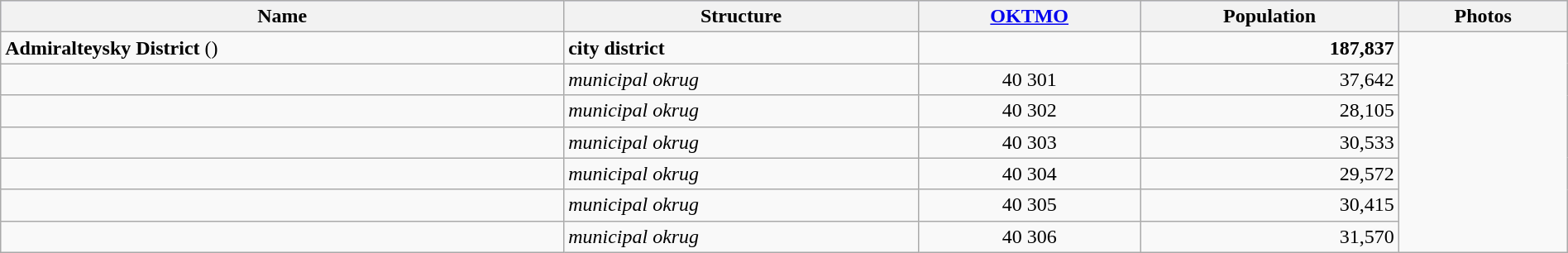<table width=100% class="wikitable">
<tr bgcolor="#CCCCFF" align="left">
<th>Name</th>
<th>Structure</th>
<th><a href='#'>OKTMO</a></th>
<th>Population</th>
<th>Photos</th>
</tr>
<tr valign="top">
<td><strong>Admiralteysky District</strong> ()</td>
<td align="left"><strong>city district</strong></td>
<td></td>
<td align="right"><strong>187,837</strong></td>
<td rowspan="9"></td>
</tr>
<tr>
<td><br></td>
<td align="left"><em>municipal okrug</em></td>
<td align="center">40 301</td>
<td align="right">37,642</td>
</tr>
<tr>
<td><br></td>
<td align="left"><em>municipal okrug</em></td>
<td align="center">40 302</td>
<td align="right">28,105</td>
</tr>
<tr>
<td><br></td>
<td align="left"><em>municipal okrug</em></td>
<td align="center">40 303</td>
<td align="right">30,533</td>
</tr>
<tr>
<td><br></td>
<td align="left"><em>municipal okrug</em></td>
<td align="center">40 304</td>
<td align="right">29,572</td>
</tr>
<tr>
<td><br></td>
<td align="left"><em>municipal okrug</em></td>
<td align="center">40 305</td>
<td align="right">30,415</td>
</tr>
<tr>
<td><br></td>
<td align="left"><em>municipal okrug</em></td>
<td align="center">40 306</td>
<td align="right">31,570</td>
</tr>
</table>
